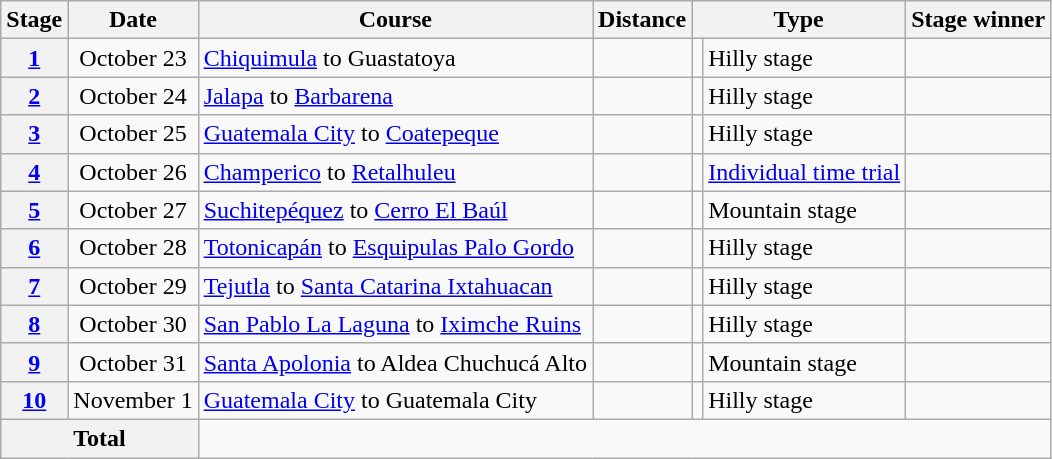<table class="wikitable">
<tr>
<th scope="col">Stage</th>
<th scope="col">Date</th>
<th scope="col">Course</th>
<th scope="col">Distance</th>
<th scope="col" colspan="2">Type</th>
<th scope="col">Stage winner</th>
</tr>
<tr>
<th scope="row"><a href='#'>1</a></th>
<td style="text-align:center;">October 23</td>
<td><a href='#'>Chiquimula</a> to Guastatoya</td>
<td style="text-align:center;"></td>
<td></td>
<td>Hilly stage</td>
<td></td>
</tr>
<tr>
<th scope="row"><a href='#'>2</a></th>
<td style="text-align:center;">October 24</td>
<td><a href='#'>Jalapa</a> to <a href='#'>Barbarena</a></td>
<td style="text-align:center;"></td>
<td></td>
<td>Hilly stage</td>
<td></td>
</tr>
<tr>
<th scope="row"><a href='#'>3</a></th>
<td style="text-align:center;">October 25</td>
<td><a href='#'>Guatemala City</a> to <a href='#'>Coatepeque</a></td>
<td style="text-align:center;"></td>
<td></td>
<td>Hilly stage</td>
<td></td>
</tr>
<tr>
<th scope="row"><a href='#'>4</a></th>
<td style="text-align:center;">October 26</td>
<td><a href='#'>Champerico</a> to <a href='#'>Retalhuleu</a></td>
<td style="text-align:center;"></td>
<td></td>
<td><a href='#'>Individual time trial</a></td>
<td></td>
</tr>
<tr>
<th scope="row"><a href='#'>5</a></th>
<td style="text-align:center;">October 27</td>
<td><a href='#'>Suchitepéquez</a> to <a href='#'>Cerro El Baúl</a></td>
<td style="text-align:center;"></td>
<td></td>
<td>Mountain stage</td>
<td></td>
</tr>
<tr>
<th scope="row"><a href='#'>6</a></th>
<td style="text-align:center;">October 28</td>
<td><a href='#'>Totonicapán</a> to <a href='#'>Esquipulas Palo Gordo</a></td>
<td style="text-align:center;"></td>
<td></td>
<td>Hilly stage</td>
<td></td>
</tr>
<tr>
<th scope="row"><a href='#'>7</a></th>
<td style="text-align:center;">October 29</td>
<td><a href='#'>Tejutla</a> to <a href='#'>Santa Catarina Ixtahuacan</a></td>
<td style="text-align:center;"></td>
<td></td>
<td>Hilly stage</td>
<td></td>
</tr>
<tr>
<th scope="row"><a href='#'>8</a></th>
<td style="text-align:center;">October 30</td>
<td><a href='#'>San Pablo La Laguna</a> to <a href='#'>Iximche Ruins</a></td>
<td style="text-align:center;"></td>
<td></td>
<td>Hilly stage</td>
<td></td>
</tr>
<tr>
<th scope="row"><a href='#'>9</a></th>
<td style="text-align:center;">October 31</td>
<td><a href='#'>Santa Apolonia</a> to Aldea Chuchucá Alto</td>
<td style="text-align:center;"></td>
<td></td>
<td>Mountain stage</td>
<td></td>
</tr>
<tr>
<th scope="row"><a href='#'>10</a></th>
<td style="text-align:center;">November 1</td>
<td><a href='#'>Guatemala City</a> to Guatemala City</td>
<td style="text-align:center;"></td>
<td></td>
<td>Hilly stage</td>
<td></td>
</tr>
<tr>
<th colspan="2">Total</th>
<td colspan="5" style="text-align:center;"></td>
</tr>
</table>
